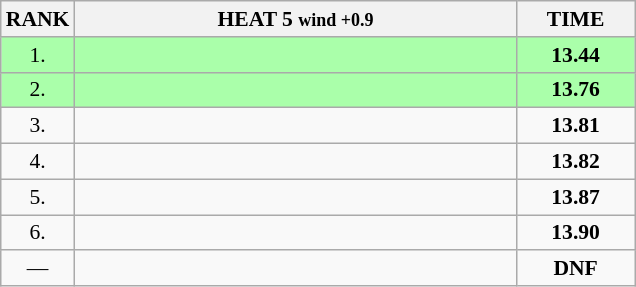<table class="wikitable" style="border-collapse: collapse; font-size: 90%;">
<tr>
<th>RANK</th>
<th style="width: 20em">HEAT 5 <small>wind +0.9</small></th>
<th style="width: 5em">TIME</th>
</tr>
<tr style="background:#aaffaa;">
<td align="center">1.</td>
<td></td>
<td align="center"><strong>13.44</strong></td>
</tr>
<tr style="background:#aaffaa;">
<td align="center">2.</td>
<td></td>
<td align="center"><strong>13.76</strong></td>
</tr>
<tr>
<td align="center">3.</td>
<td></td>
<td align="center"><strong>13.81</strong></td>
</tr>
<tr>
<td align="center">4.</td>
<td></td>
<td align="center"><strong>13.82</strong></td>
</tr>
<tr>
<td align="center">5.</td>
<td></td>
<td align="center"><strong>13.87</strong></td>
</tr>
<tr>
<td align="center">6.</td>
<td></td>
<td align="center"><strong>13.90</strong></td>
</tr>
<tr>
<td align="center">—</td>
<td></td>
<td align="center"><strong>DNF</strong></td>
</tr>
</table>
